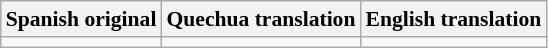<table class="wikitable" style="font-size:90%">
<tr>
<th>Spanish original</th>
<th>Quechua translation  <br></th>
<th>English translation</th>
</tr>
<tr style="vertical-align:top; white-space:nowrap;">
<td></td>
<td></td>
<td></td>
</tr>
</table>
